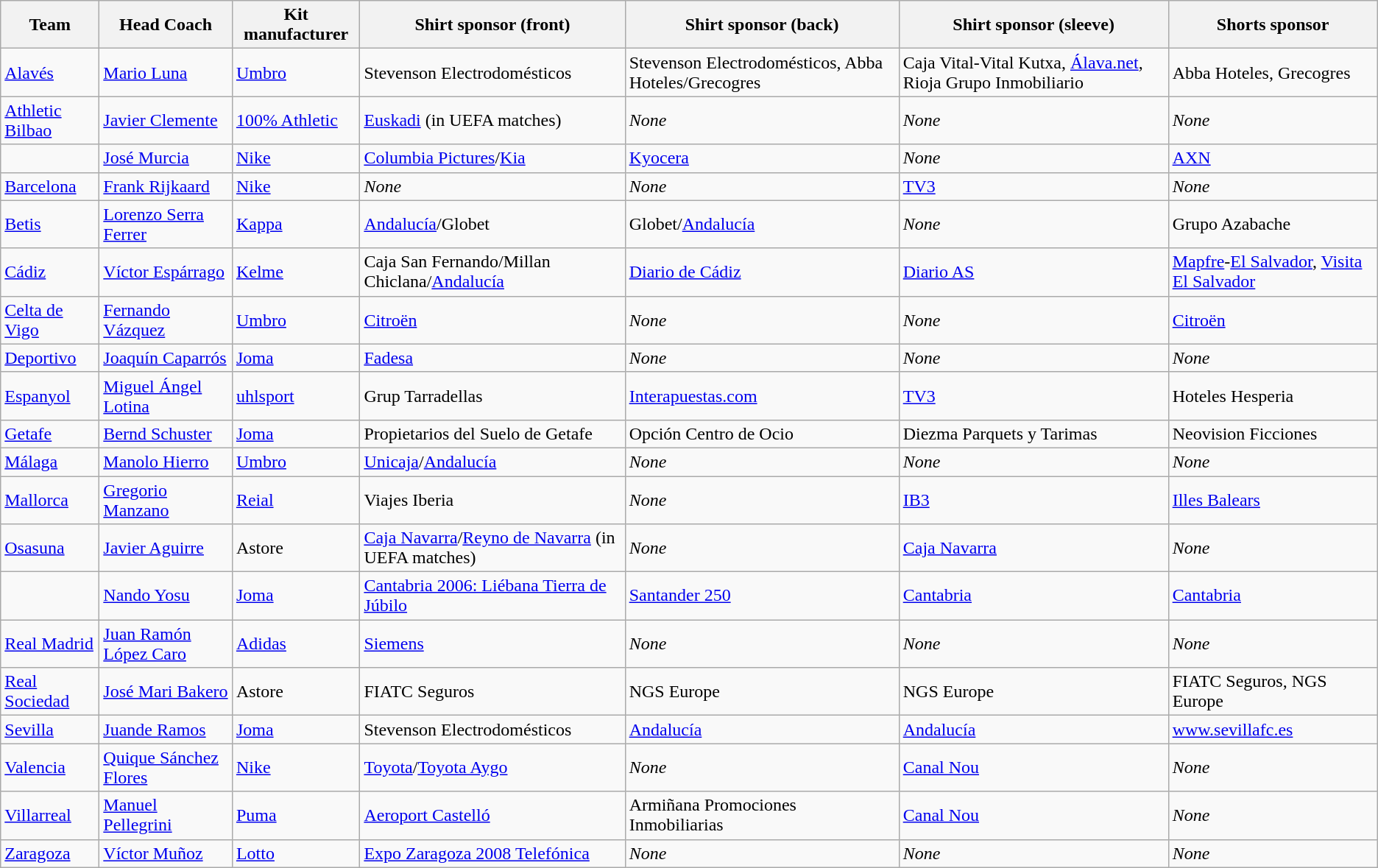<table class="wikitable sortable">
<tr>
<th>Team</th>
<th>Head Coach</th>
<th>Kit manufacturer</th>
<th>Shirt sponsor (front)</th>
<th>Shirt sponsor (back)</th>
<th>Shirt sponsor (sleeve)</th>
<th>Shorts sponsor</th>
</tr>
<tr>
<td><a href='#'>Alavés</a></td>
<td> <a href='#'>Mario Luna</a></td>
<td><a href='#'>Umbro</a></td>
<td>Stevenson Electrodomésticos</td>
<td>Stevenson Electrodomésticos, Abba Hoteles/Grecogres</td>
<td>Caja Vital-Vital Kutxa, <a href='#'>Álava.net</a>, Rioja Grupo Inmobiliario</td>
<td>Abba Hoteles, Grecogres</td>
</tr>
<tr>
<td><a href='#'>Athletic Bilbao</a></td>
<td> <a href='#'>Javier Clemente</a></td>
<td><a href='#'>100% Athletic</a></td>
<td><a href='#'>Euskadi</a> (in UEFA matches)</td>
<td><em>None</em></td>
<td><em>None</em></td>
<td><em>None</em></td>
</tr>
<tr>
<td></td>
<td> <a href='#'>José Murcia</a></td>
<td><a href='#'>Nike</a></td>
<td><a href='#'>Columbia Pictures</a>/<a href='#'>Kia</a></td>
<td><a href='#'>Kyocera</a></td>
<td><em>None</em></td>
<td><a href='#'>AXN</a></td>
</tr>
<tr>
<td><a href='#'>Barcelona</a></td>
<td> <a href='#'>Frank Rijkaard</a></td>
<td><a href='#'>Nike</a></td>
<td><em>None</em></td>
<td><em>None</em></td>
<td><a href='#'>TV3</a></td>
<td><em>None</em></td>
</tr>
<tr>
<td><a href='#'>Betis</a></td>
<td> <a href='#'>Lorenzo Serra Ferrer</a></td>
<td><a href='#'>Kappa</a></td>
<td><a href='#'>Andalucía</a>/Globet</td>
<td>Globet/<a href='#'>Andalucía</a></td>
<td><em>None</em></td>
<td>Grupo Azabache</td>
</tr>
<tr>
<td><a href='#'>Cádiz</a></td>
<td> <a href='#'>Víctor Espárrago</a></td>
<td><a href='#'>Kelme</a></td>
<td>Caja San Fernando/Millan Chiclana/<a href='#'>Andalucía</a></td>
<td><a href='#'>Diario de Cádiz</a></td>
<td><a href='#'>Diario AS</a></td>
<td><a href='#'>Mapfre</a>-<a href='#'>El Salvador</a>, <a href='#'>Visita El Salvador</a></td>
</tr>
<tr>
<td><a href='#'>Celta de Vigo</a></td>
<td> <a href='#'>Fernando Vázquez</a></td>
<td><a href='#'>Umbro</a></td>
<td><a href='#'>Citroën</a></td>
<td><em>None</em></td>
<td><em>None</em></td>
<td><a href='#'>Citroën</a></td>
</tr>
<tr>
<td><a href='#'>Deportivo</a></td>
<td> <a href='#'>Joaquín Caparrós</a></td>
<td><a href='#'>Joma</a></td>
<td><a href='#'>Fadesa</a></td>
<td><em>None</em></td>
<td><em>None</em></td>
<td><em>None</em></td>
</tr>
<tr>
<td><a href='#'>Espanyol</a></td>
<td> <a href='#'>Miguel Ángel Lotina</a></td>
<td><a href='#'>uhlsport</a></td>
<td>Grup Tarradellas</td>
<td><a href='#'>Interapuestas.com</a></td>
<td><a href='#'>TV3</a></td>
<td>Hoteles Hesperia</td>
</tr>
<tr>
<td><a href='#'>Getafe</a></td>
<td> <a href='#'>Bernd Schuster</a></td>
<td><a href='#'>Joma</a></td>
<td>Propietarios del Suelo de Getafe</td>
<td>Opción Centro de Ocio</td>
<td>Diezma Parquets y Tarimas</td>
<td>Neovision Ficciones</td>
</tr>
<tr>
<td><a href='#'>Málaga</a></td>
<td> <a href='#'>Manolo Hierro</a></td>
<td><a href='#'>Umbro</a></td>
<td><a href='#'>Unicaja</a>/<a href='#'>Andalucía</a></td>
<td><em>None</em></td>
<td><em>None</em></td>
<td><em>None</em></td>
</tr>
<tr>
<td><a href='#'>Mallorca</a></td>
<td> <a href='#'>Gregorio Manzano</a></td>
<td><a href='#'>Reial</a></td>
<td>Viajes Iberia</td>
<td><em>None</em></td>
<td><a href='#'>IB3</a></td>
<td><a href='#'>Illes Balears</a></td>
</tr>
<tr>
<td><a href='#'>Osasuna</a></td>
<td> <a href='#'>Javier Aguirre</a></td>
<td>Astore</td>
<td><a href='#'>Caja Navarra</a>/<a href='#'>Reyno de Navarra</a> (in UEFA matches)</td>
<td><em>None</em></td>
<td><a href='#'>Caja Navarra</a></td>
<td><em>None</em></td>
</tr>
<tr>
<td></td>
<td> <a href='#'>Nando Yosu</a></td>
<td><a href='#'>Joma</a></td>
<td><a href='#'>Cantabria 2006: Liébana Tierra de Júbilo</a></td>
<td><a href='#'>Santander 250</a></td>
<td><a href='#'>Cantabria</a></td>
<td><a href='#'>Cantabria</a></td>
</tr>
<tr>
<td><a href='#'>Real Madrid</a></td>
<td> <a href='#'>Juan Ramón López Caro</a></td>
<td><a href='#'>Adidas</a></td>
<td><a href='#'>Siemens</a></td>
<td><em>None</em></td>
<td><em>None</em></td>
<td><em>None</em></td>
</tr>
<tr>
<td><a href='#'>Real Sociedad</a></td>
<td> <a href='#'>José Mari Bakero</a></td>
<td>Astore</td>
<td>FIATC Seguros</td>
<td>NGS Europe</td>
<td>NGS Europe</td>
<td>FIATC Seguros, NGS Europe</td>
</tr>
<tr>
<td><a href='#'>Sevilla</a></td>
<td> <a href='#'>Juande Ramos</a></td>
<td><a href='#'>Joma</a></td>
<td>Stevenson Electrodomésticos</td>
<td><a href='#'>Andalucía</a></td>
<td><a href='#'>Andalucía</a></td>
<td><a href='#'>www.sevillafc.es</a></td>
</tr>
<tr>
<td><a href='#'>Valencia</a></td>
<td> <a href='#'>Quique Sánchez Flores</a></td>
<td><a href='#'>Nike</a></td>
<td><a href='#'>Toyota</a>/<a href='#'>Toyota Aygo</a></td>
<td><em>None</em></td>
<td><a href='#'>Canal Nou</a></td>
<td><em>None</em></td>
</tr>
<tr>
<td><a href='#'>Villarreal</a></td>
<td> <a href='#'>Manuel Pellegrini</a></td>
<td><a href='#'>Puma</a></td>
<td><a href='#'>Aeroport Castelló</a></td>
<td>Armiñana Promociones Inmobiliarias</td>
<td><a href='#'>Canal Nou</a></td>
<td><em>None</em></td>
</tr>
<tr>
<td><a href='#'>Zaragoza</a></td>
<td> <a href='#'>Víctor Muñoz</a></td>
<td><a href='#'>Lotto</a></td>
<td><a href='#'>Expo Zaragoza 2008 Telefónica</a></td>
<td><em>None</em></td>
<td><em>None</em></td>
<td><em>None</em></td>
</tr>
</table>
